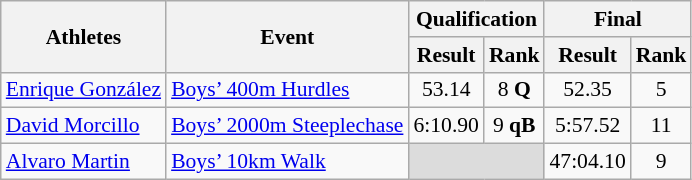<table class="wikitable" border="1" style="font-size:90%">
<tr>
<th rowspan=2>Athletes</th>
<th rowspan=2>Event</th>
<th colspan=2>Qualification</th>
<th colspan=2>Final</th>
</tr>
<tr>
<th>Result</th>
<th>Rank</th>
<th>Result</th>
<th>Rank</th>
</tr>
<tr>
<td><a href='#'>Enrique González</a></td>
<td><a href='#'>Boys’ 400m Hurdles</a></td>
<td align=center>53.14</td>
<td align=center>8 <strong>Q</strong></td>
<td align=center>52.35</td>
<td align=center>5</td>
</tr>
<tr>
<td><a href='#'>David Morcillo</a></td>
<td><a href='#'>Boys’ 2000m Steeplechase</a></td>
<td align=center>6:10.90</td>
<td align=center>9 <strong>qB</strong></td>
<td align=center>5:57.52</td>
<td align=center>11</td>
</tr>
<tr>
<td><a href='#'>Alvaro Martin</a></td>
<td><a href='#'>Boys’ 10km Walk</a></td>
<td colspan=2 bgcolor=#DCDCDC></td>
<td align=center>47:04.10</td>
<td align=center>9</td>
</tr>
</table>
